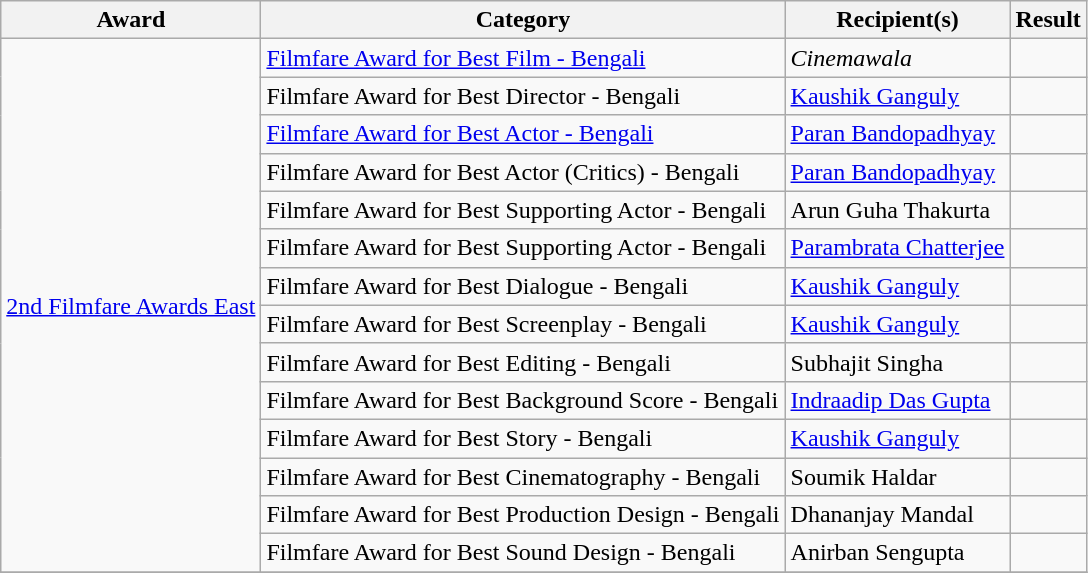<table class="wikitable sortable">
<tr>
<th>Award</th>
<th>Category</th>
<th>Recipient(s)</th>
<th>Result</th>
</tr>
<tr>
<td rowspan="14"><a href='#'>2nd Filmfare Awards East</a></td>
<td><a href='#'>Filmfare Award for Best Film - Bengali</a></td>
<td><em>Cinemawala</em></td>
<td></td>
</tr>
<tr>
<td>Filmfare Award for Best Director - Bengali</td>
<td><a href='#'>Kaushik Ganguly</a></td>
<td></td>
</tr>
<tr>
<td><a href='#'>Filmfare Award for Best Actor - Bengali</a></td>
<td><a href='#'>Paran Bandopadhyay</a></td>
<td></td>
</tr>
<tr>
<td>Filmfare Award for Best Actor (Critics) - Bengali</td>
<td><a href='#'>Paran Bandopadhyay</a></td>
<td></td>
</tr>
<tr>
<td>Filmfare Award for Best Supporting Actor - Bengali</td>
<td>Arun Guha Thakurta</td>
<td></td>
</tr>
<tr>
<td>Filmfare Award for Best Supporting Actor - Bengali</td>
<td><a href='#'>Parambrata Chatterjee</a></td>
<td></td>
</tr>
<tr>
<td>Filmfare Award for Best Dialogue - Bengali</td>
<td><a href='#'>Kaushik Ganguly</a></td>
<td></td>
</tr>
<tr>
<td>Filmfare Award for Best Screenplay - Bengali</td>
<td><a href='#'>Kaushik Ganguly</a></td>
<td></td>
</tr>
<tr>
<td>Filmfare Award for Best Editing - Bengali</td>
<td>Subhajit Singha</td>
<td></td>
</tr>
<tr>
<td>Filmfare Award for Best Background Score - Bengali</td>
<td><a href='#'>Indraadip Das Gupta</a></td>
<td></td>
</tr>
<tr>
<td>Filmfare Award for Best Story - Bengali</td>
<td><a href='#'>Kaushik Ganguly</a></td>
<td></td>
</tr>
<tr>
<td>Filmfare Award for Best Cinematography - Bengali</td>
<td>Soumik Haldar</td>
<td></td>
</tr>
<tr>
<td>Filmfare Award for Best Production Design - Bengali</td>
<td>Dhananjay Mandal</td>
<td></td>
</tr>
<tr>
<td>Filmfare Award for Best Sound Design - Bengali</td>
<td>Anirban Sengupta</td>
<td></td>
</tr>
<tr>
</tr>
</table>
